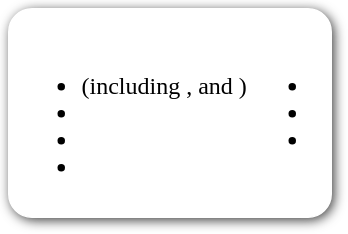<table style=" border-radius:1em; box-shadow: 0.1em 0.1em 0.5em rgba(0,0,0,0.75); background-color: white; border: 1px solid white; padding: 5px;">
<tr style="vertical-align:top;">
<td><br><ul><li>(including  , and )</li><li></li><li></li><li></li></ul></td>
<td valign="top"><br><ul><li></li><li></li><li></li></ul></td>
<td></td>
</tr>
</table>
